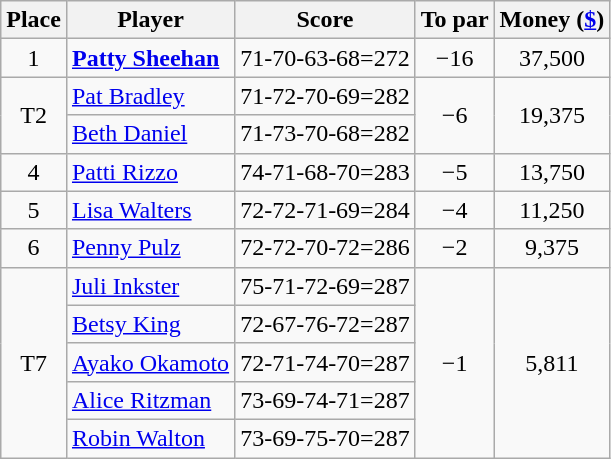<table class="wikitable">
<tr>
<th>Place</th>
<th>Player</th>
<th>Score</th>
<th>To par</th>
<th>Money (<a href='#'>$</a>)</th>
</tr>
<tr>
<td align=center>1</td>
<td> <strong><a href='#'>Patty Sheehan</a></strong></td>
<td>71-70-63-68=272</td>
<td align=center>−16</td>
<td align=center>37,500</td>
</tr>
<tr>
<td align=center rowspan=2>T2</td>
<td> <a href='#'>Pat Bradley</a></td>
<td>71-72-70-69=282</td>
<td align=center rowspan=2>−6</td>
<td align=center rowspan=2>19,375</td>
</tr>
<tr>
<td> <a href='#'>Beth Daniel</a></td>
<td>71-73-70-68=282</td>
</tr>
<tr>
<td align=center>4</td>
<td> <a href='#'>Patti Rizzo</a></td>
<td>74-71-68-70=283</td>
<td align=center>−5</td>
<td align=center>13,750</td>
</tr>
<tr>
<td align=center>5</td>
<td> <a href='#'>Lisa Walters</a></td>
<td>72-72-71-69=284</td>
<td align=center>−4</td>
<td align=center>11,250</td>
</tr>
<tr>
<td align=center>6</td>
<td> <a href='#'>Penny Pulz</a></td>
<td>72-72-70-72=286</td>
<td align=center>−2</td>
<td align=center>9,375</td>
</tr>
<tr>
<td align=center rowspan=5>T7</td>
<td> <a href='#'>Juli Inkster</a></td>
<td>75-71-72-69=287</td>
<td align=center rowspan=5>−1</td>
<td align=center rowspan=5>5,811</td>
</tr>
<tr>
<td> <a href='#'>Betsy King</a></td>
<td>72-67-76-72=287</td>
</tr>
<tr>
<td> <a href='#'>Ayako Okamoto</a></td>
<td>72-71-74-70=287</td>
</tr>
<tr>
<td> <a href='#'>Alice Ritzman</a></td>
<td>73-69-74-71=287</td>
</tr>
<tr>
<td> <a href='#'>Robin Walton</a></td>
<td>73-69-75-70=287</td>
</tr>
</table>
